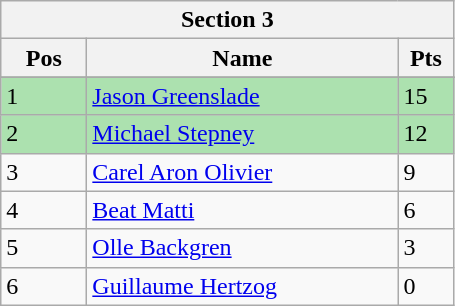<table class="wikitable">
<tr>
<th colspan="6">Section 3</th>
</tr>
<tr>
<th width=50>Pos</th>
<th width=200>Name</th>
<th width=30>Pts</th>
</tr>
<tr>
</tr>
<tr style="background:#ACE1AF;">
<td>1</td>
<td> <a href='#'>Jason Greenslade</a></td>
<td>15</td>
</tr>
<tr style="background:#ACE1AF;">
<td>2</td>
<td> <a href='#'>Michael Stepney</a></td>
<td>12</td>
</tr>
<tr>
<td>3</td>
<td>  <a href='#'>Carel Aron Olivier</a></td>
<td>9</td>
</tr>
<tr>
<td>4</td>
<td> <a href='#'>Beat Matti</a></td>
<td>6</td>
</tr>
<tr>
<td>5</td>
<td> <a href='#'>Olle Backgren</a></td>
<td>3</td>
</tr>
<tr>
<td>6</td>
<td> <a href='#'>Guillaume Hertzog</a></td>
<td>0</td>
</tr>
</table>
